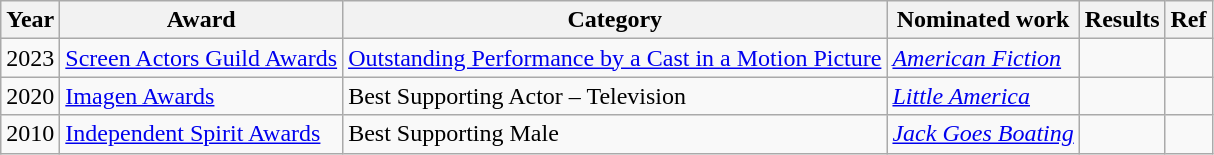<table class="wikitable sortable">
<tr>
<th>Year</th>
<th>Award</th>
<th>Category</th>
<th>Nominated work</th>
<th>Results</th>
<th>Ref</th>
</tr>
<tr>
<td>2023</td>
<td><a href='#'>Screen Actors Guild Awards</a></td>
<td><a href='#'>Outstanding Performance by a Cast in a Motion Picture</a></td>
<td><em><a href='#'>American Fiction</a></em></td>
<td></td>
<td align="center"></td>
</tr>
<tr>
<td>2020</td>
<td><a href='#'>Imagen Awards</a></td>
<td>Best Supporting Actor – Television</td>
<td><a href='#'><em>Little America</em></a></td>
<td></td>
<td></td>
</tr>
<tr>
<td>2010</td>
<td><a href='#'>Independent Spirit Awards</a></td>
<td>Best Supporting Male</td>
<td><em><a href='#'>Jack Goes Boating</a></em></td>
<td></td>
<td></td>
</tr>
</table>
